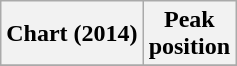<table class="wikitable">
<tr>
<th>Chart (2014)</th>
<th>Peak<br>position</th>
</tr>
<tr>
</tr>
</table>
